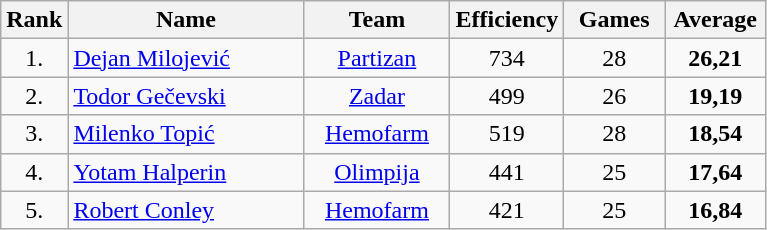<table class="wikitable" style="text-align: center;">
<tr>
<th>Rank</th>
<th width="150">Name</th>
<th width="90">Team</th>
<th width="60">Efficiency</th>
<th width="60">Games</th>
<th width="60">Average</th>
</tr>
<tr>
<td>1.</td>
<td align="left"> <a href='#'>Dejan Milojević</a></td>
<td><a href='#'>Partizan</a></td>
<td>734</td>
<td>28</td>
<td><strong>26,21</strong></td>
</tr>
<tr>
<td>2.</td>
<td align="left"> <a href='#'>Todor Gečevski</a></td>
<td><a href='#'>Zadar</a></td>
<td>499</td>
<td>26</td>
<td><strong>19,19</strong></td>
</tr>
<tr>
<td>3.</td>
<td align="left"> <a href='#'>Milenko Topić</a></td>
<td><a href='#'>Hemofarm</a></td>
<td>519</td>
<td>28</td>
<td><strong>18,54</strong></td>
</tr>
<tr>
<td>4.</td>
<td align="left"> <a href='#'>Yotam Halperin</a></td>
<td><a href='#'>Olimpija</a></td>
<td>441</td>
<td>25</td>
<td><strong>17,64</strong></td>
</tr>
<tr>
<td>5.</td>
<td align="left"> <a href='#'>Robert Conley</a></td>
<td><a href='#'>Hemofarm</a></td>
<td>421</td>
<td>25</td>
<td><strong>16,84</strong></td>
</tr>
</table>
